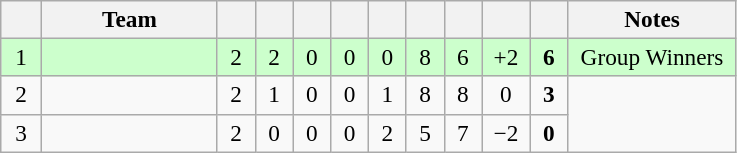<table class="wikitable" style="text-align: center; font-size: 97%;">
<tr>
<th width="20"></th>
<th width="110">Team</th>
<th width="18"></th>
<th width="18"></th>
<th width="18"></th>
<th width="18"></th>
<th width="18"></th>
<th width="18"></th>
<th width="18"></th>
<th width="25"></th>
<th width="18"></th>
<th width="105">Notes</th>
</tr>
<tr style="background-color: #ccffcc;">
<td>1</td>
<td align=left></td>
<td>2</td>
<td>2</td>
<td>0</td>
<td>0</td>
<td>0</td>
<td>8</td>
<td>6</td>
<td>+2</td>
<td><strong>6</strong></td>
<td>Group Winners</td>
</tr>
<tr>
<td>2</td>
<td align=left></td>
<td>2</td>
<td>1</td>
<td>0</td>
<td>0</td>
<td>1</td>
<td>8</td>
<td>8</td>
<td>0</td>
<td><strong>3</strong></td>
<td rowspan="2"></td>
</tr>
<tr>
<td>3</td>
<td align=left></td>
<td>2</td>
<td>0</td>
<td>0</td>
<td>0</td>
<td>2</td>
<td>5</td>
<td>7</td>
<td>−2</td>
<td><strong>0</strong></td>
</tr>
</table>
